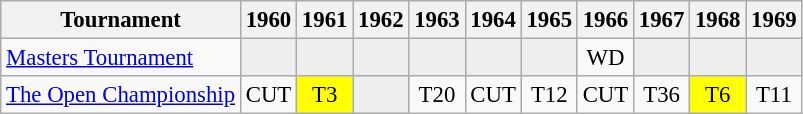<table class="wikitable" style="font-size:95%;text-align:center;">
<tr>
<th>Tournament</th>
<th>1960</th>
<th>1961</th>
<th>1962</th>
<th>1963</th>
<th>1964</th>
<th>1965</th>
<th>1966</th>
<th>1967</th>
<th>1968</th>
<th>1969</th>
</tr>
<tr>
<td align=left><a href='#'>Masters Tournament</a></td>
<td style="background:#eeeeee;"></td>
<td style="background:#eeeeee;"></td>
<td style="background:#eeeeee;"></td>
<td style="background:#eeeeee;"></td>
<td style="background:#eeeeee;"></td>
<td style="background:#eeeeee;"></td>
<td>WD</td>
<td style="background:#eeeeee;"></td>
<td style="background:#eeeeee;"></td>
<td style="background:#eeeeee;"></td>
</tr>
<tr>
<td align=left><a href='#'>The Open Championship</a></td>
<td>CUT</td>
<td style="background:yellow;">T3</td>
<td style="background:#eeeeee;"></td>
<td>T20</td>
<td>CUT</td>
<td>T12</td>
<td>CUT</td>
<td>T36</td>
<td style="background:yellow;">T6</td>
<td>T11</td>
</tr>
</table>
